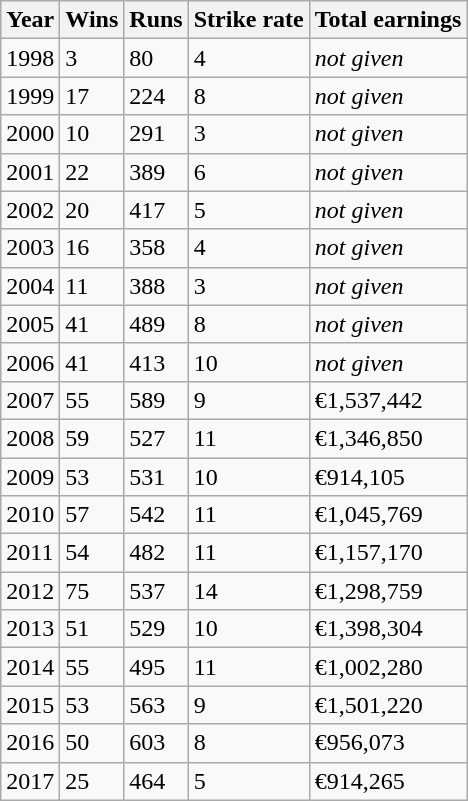<table class="wikitable">
<tr>
<th>Year</th>
<th>Wins</th>
<th>Runs</th>
<th>Strike rate</th>
<th>Total earnings</th>
</tr>
<tr>
<td>1998</td>
<td>3</td>
<td>80</td>
<td>4</td>
<td><em>not given</em></td>
</tr>
<tr>
<td>1999</td>
<td>17</td>
<td>224</td>
<td>8</td>
<td><em>not given</em></td>
</tr>
<tr>
<td>2000</td>
<td>10</td>
<td>291</td>
<td>3</td>
<td><em>not given</em></td>
</tr>
<tr>
<td>2001</td>
<td>22</td>
<td>389</td>
<td>6</td>
<td><em>not given</em></td>
</tr>
<tr>
<td>2002</td>
<td>20</td>
<td>417</td>
<td>5</td>
<td><em>not given</em></td>
</tr>
<tr>
<td>2003</td>
<td>16</td>
<td>358</td>
<td>4</td>
<td><em>not given</em></td>
</tr>
<tr>
<td>2004</td>
<td>11</td>
<td>388</td>
<td>3</td>
<td><em>not given</em></td>
</tr>
<tr>
<td>2005</td>
<td>41</td>
<td>489</td>
<td>8</td>
<td><em>not given</em></td>
</tr>
<tr>
<td>2006</td>
<td>41</td>
<td>413</td>
<td>10</td>
<td><em>not given</em></td>
</tr>
<tr>
<td>2007</td>
<td>55</td>
<td>589</td>
<td>9</td>
<td>€1,537,442</td>
</tr>
<tr>
<td>2008</td>
<td>59</td>
<td>527</td>
<td>11</td>
<td>€1,346,850</td>
</tr>
<tr>
<td>2009</td>
<td>53</td>
<td>531</td>
<td>10</td>
<td>€914,105</td>
</tr>
<tr>
<td>2010</td>
<td>57</td>
<td>542</td>
<td>11</td>
<td>€1,045,769</td>
</tr>
<tr>
<td>2011</td>
<td>54</td>
<td>482</td>
<td>11</td>
<td>€1,157,170</td>
</tr>
<tr>
<td>2012</td>
<td>75</td>
<td>537</td>
<td>14</td>
<td>€1,298,759</td>
</tr>
<tr>
<td>2013</td>
<td>51</td>
<td>529</td>
<td>10</td>
<td>€1,398,304</td>
</tr>
<tr>
<td>2014</td>
<td>55</td>
<td>495</td>
<td>11</td>
<td>€1,002,280</td>
</tr>
<tr>
<td>2015</td>
<td>53</td>
<td>563</td>
<td>9</td>
<td>€1,501,220</td>
</tr>
<tr>
<td>2016</td>
<td>50</td>
<td>603</td>
<td>8</td>
<td>€956,073</td>
</tr>
<tr>
<td>2017</td>
<td>25</td>
<td>464</td>
<td>5</td>
<td>€914,265</td>
</tr>
</table>
